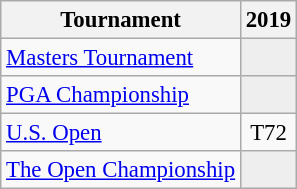<table class="wikitable" style="font-size:95%;text-align:center;">
<tr>
<th>Tournament</th>
<th>2019</th>
</tr>
<tr>
<td align=left><a href='#'>Masters Tournament</a></td>
<td style="background:#eeeeee;"></td>
</tr>
<tr>
<td align=left><a href='#'>PGA Championship</a></td>
<td style="background:#eeeeee;"></td>
</tr>
<tr>
<td align=left><a href='#'>U.S. Open</a></td>
<td>T72</td>
</tr>
<tr>
<td align=left><a href='#'>The Open Championship</a></td>
<td style="background:#eeeeee;"></td>
</tr>
</table>
